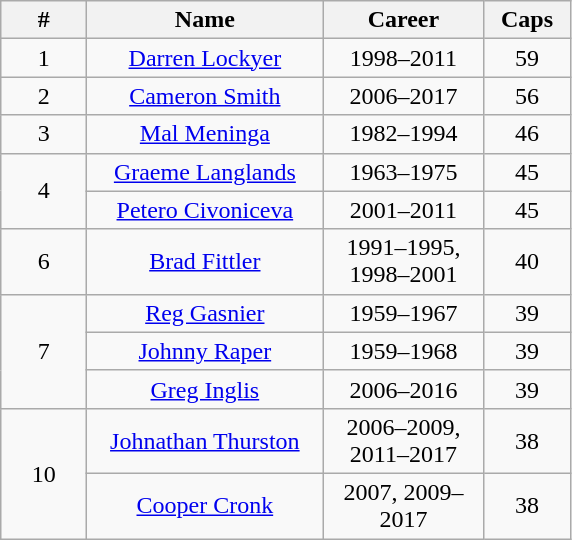<table class="wikitable sortable" style="text-align:center;">
<tr>
<th width=50px>#</th>
<th style="width:150px;">Name</th>
<th style="width:100px;">Career</th>
<th width=50px>Caps</th>
</tr>
<tr>
<td>1</td>
<td><a href='#'>Darren Lockyer</a></td>
<td>1998–2011</td>
<td>59</td>
</tr>
<tr>
<td>2</td>
<td><a href='#'>Cameron Smith</a></td>
<td>2006–2017</td>
<td>56</td>
</tr>
<tr>
<td>3</td>
<td><a href='#'>Mal Meninga</a></td>
<td>1982–1994</td>
<td>46</td>
</tr>
<tr>
<td rowspan=2>4</td>
<td><a href='#'>Graeme Langlands</a></td>
<td>1963–1975</td>
<td>45</td>
</tr>
<tr>
<td><a href='#'>Petero Civoniceva</a></td>
<td>2001–2011</td>
<td>45</td>
</tr>
<tr>
<td>6</td>
<td><a href='#'>Brad Fittler</a></td>
<td>1991–1995, 1998–2001</td>
<td>40</td>
</tr>
<tr>
<td rowspan=3>7</td>
<td><a href='#'>Reg Gasnier</a></td>
<td>1959–1967</td>
<td>39</td>
</tr>
<tr>
<td><a href='#'>Johnny Raper</a></td>
<td>1959–1968</td>
<td>39</td>
</tr>
<tr>
<td><a href='#'>Greg Inglis</a></td>
<td>2006–2016</td>
<td>39</td>
</tr>
<tr>
<td rowspan=2>10</td>
<td><a href='#'>Johnathan Thurston</a></td>
<td>2006–2009, 2011–2017</td>
<td>38</td>
</tr>
<tr>
<td><a href='#'>Cooper Cronk</a></td>
<td>2007, 2009–2017</td>
<td>38</td>
</tr>
</table>
